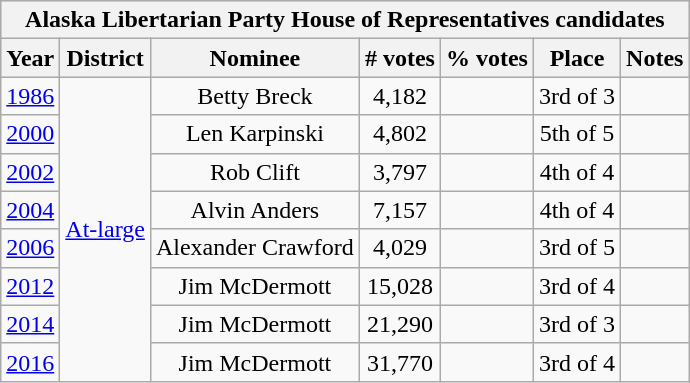<table class=wikitable style="text-align:center;">
<tr style="background:lightgrey;">
<th colspan="9">Alaska Libertarian Party House of Representatives candidates</th>
</tr>
<tr style="background:lightgrey;">
<th>Year</th>
<th>District</th>
<th>Nominee</th>
<th># votes</th>
<th>% votes</th>
<th>Place</th>
<th>Notes</th>
</tr>
<tr>
<td><a href='#'>1986</a></td>
<td rowspan="8"><a href='#'>At-large</a></td>
<td>Betty Breck</td>
<td>4,182</td>
<td></td>
<td>3rd of 3</td>
<td></td>
</tr>
<tr>
<td><a href='#'>2000</a></td>
<td>Len Karpinski</td>
<td>4,802</td>
<td></td>
<td>5th of 5</td>
<td></td>
</tr>
<tr>
<td><a href='#'>2002</a></td>
<td>Rob Clift</td>
<td>3,797</td>
<td></td>
<td>4th of 4</td>
<td></td>
</tr>
<tr>
<td><a href='#'>2004</a></td>
<td>Alvin Anders</td>
<td>7,157</td>
<td></td>
<td>4th of 4</td>
<td></td>
</tr>
<tr>
<td><a href='#'>2006</a></td>
<td>Alexander Crawford</td>
<td>4,029</td>
<td></td>
<td>3rd of 5</td>
<td></td>
</tr>
<tr>
<td><a href='#'>2012</a></td>
<td>Jim McDermott</td>
<td>15,028</td>
<td></td>
<td>3rd of 4</td>
<td></td>
</tr>
<tr>
<td><a href='#'>2014</a></td>
<td>Jim McDermott</td>
<td>21,290</td>
<td></td>
<td>3rd of 3</td>
<td></td>
</tr>
<tr>
<td><a href='#'>2016</a></td>
<td>Jim McDermott</td>
<td>31,770</td>
<td></td>
<td>3rd of 4</td>
<td></td>
</tr>
</table>
